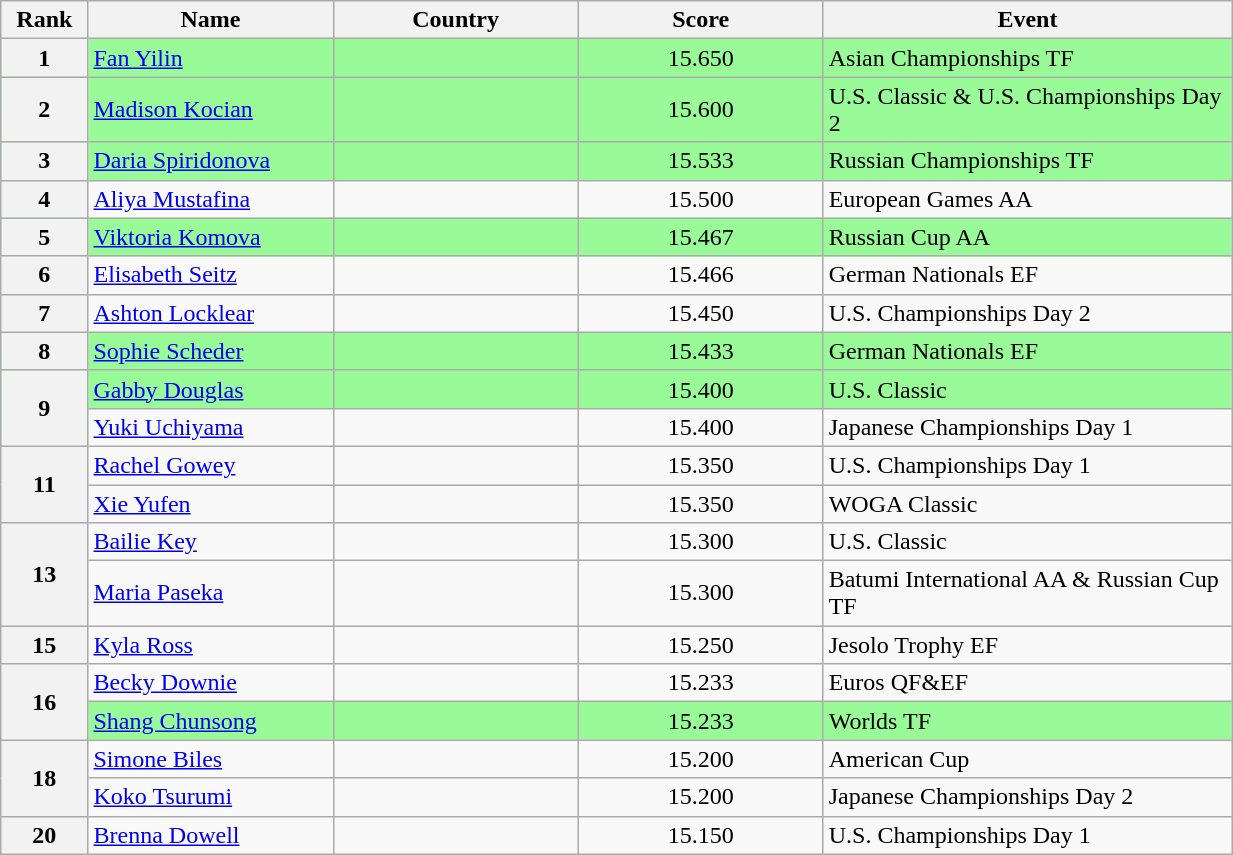<table class="wikitable sortable" style="width:65%;">
<tr>
<th style="text-align:center; width:5%;">Rank</th>
<th style="text-align:center; width:15%;">Name</th>
<th style="text-align:center; width:15%;">Country</th>
<th style="text-align:center; width:15%;">Score</th>
<th style="text-align:center; width:25%;">Event</th>
</tr>
<tr style="background:#98fb98;">
<th>1</th>
<td><a href='#'>Fan Yilin</a></td>
<td></td>
<td align=center>15.650</td>
<td>Asian Championships TF</td>
</tr>
<tr style="background:#98fb98;">
<th>2</th>
<td><a href='#'>Madison Kocian</a></td>
<td></td>
<td align=center>15.600</td>
<td>U.S. Classic & U.S. Championships Day 2</td>
</tr>
<tr style="background:#98fb98;">
<th>3</th>
<td><a href='#'>Daria Spiridonova</a></td>
<td></td>
<td align=center>15.533</td>
<td>Russian Championships TF</td>
</tr>
<tr>
<th>4</th>
<td><a href='#'>Aliya Mustafina</a></td>
<td></td>
<td align=center>15.500</td>
<td>European Games AA</td>
</tr>
<tr style="background:#98fb98;">
<th>5</th>
<td><a href='#'>Viktoria Komova</a></td>
<td></td>
<td align=center>15.467</td>
<td>Russian Cup AA</td>
</tr>
<tr>
<th>6</th>
<td><a href='#'>Elisabeth Seitz</a></td>
<td></td>
<td align=center>15.466</td>
<td>German Nationals EF</td>
</tr>
<tr>
<th>7</th>
<td><a href='#'>Ashton Locklear</a></td>
<td></td>
<td align=center>15.450</td>
<td>U.S. Championships Day 2</td>
</tr>
<tr style="background:#98fb98;">
<th>8</th>
<td><a href='#'>Sophie Scheder</a></td>
<td></td>
<td align=center>15.433</td>
<td>German Nationals EF</td>
</tr>
<tr style="background:#98fb98;">
<th rowspan=2>9</th>
<td><a href='#'>Gabby Douglas</a></td>
<td></td>
<td align=center>15.400</td>
<td>U.S. Classic</td>
</tr>
<tr>
<td><a href='#'>Yuki Uchiyama</a></td>
<td></td>
<td align=center>15.400</td>
<td>Japanese Championships Day 1</td>
</tr>
<tr>
<th rowspan=2>11</th>
<td><a href='#'>Rachel Gowey</a></td>
<td></td>
<td align=center>15.350</td>
<td>U.S. Championships Day 1</td>
</tr>
<tr>
<td><a href='#'>Xie Yufen</a></td>
<td></td>
<td align=center>15.350</td>
<td>WOGA Classic</td>
</tr>
<tr>
<th rowspan=2>13</th>
<td><a href='#'>Bailie Key</a></td>
<td></td>
<td align=center>15.300</td>
<td>U.S. Classic</td>
</tr>
<tr>
<td><a href='#'>Maria Paseka</a></td>
<td></td>
<td align=center>15.300</td>
<td>Batumi International AA & Russian Cup TF</td>
</tr>
<tr>
<th>15</th>
<td><a href='#'>Kyla Ross</a></td>
<td></td>
<td align=center>15.250</td>
<td>Jesolo Trophy EF</td>
</tr>
<tr>
<th rowspan=2>16</th>
<td><a href='#'>Becky Downie</a></td>
<td></td>
<td align=center>15.233</td>
<td>Euros QF&EF</td>
</tr>
<tr style="background:#98fb98;">
<td><a href='#'>Shang Chunsong</a></td>
<td></td>
<td align=center>15.233</td>
<td>Worlds TF</td>
</tr>
<tr>
<th rowspan=2>18</th>
<td><a href='#'>Simone Biles</a></td>
<td></td>
<td align=center>15.200</td>
<td>American Cup</td>
</tr>
<tr>
<td><a href='#'>Koko Tsurumi</a></td>
<td></td>
<td align=center>15.200</td>
<td>Japanese Championships Day 2</td>
</tr>
<tr>
<th>20</th>
<td><a href='#'>Brenna Dowell</a></td>
<td></td>
<td align=center>15.150</td>
<td>U.S. Championships Day 1</td>
</tr>
</table>
